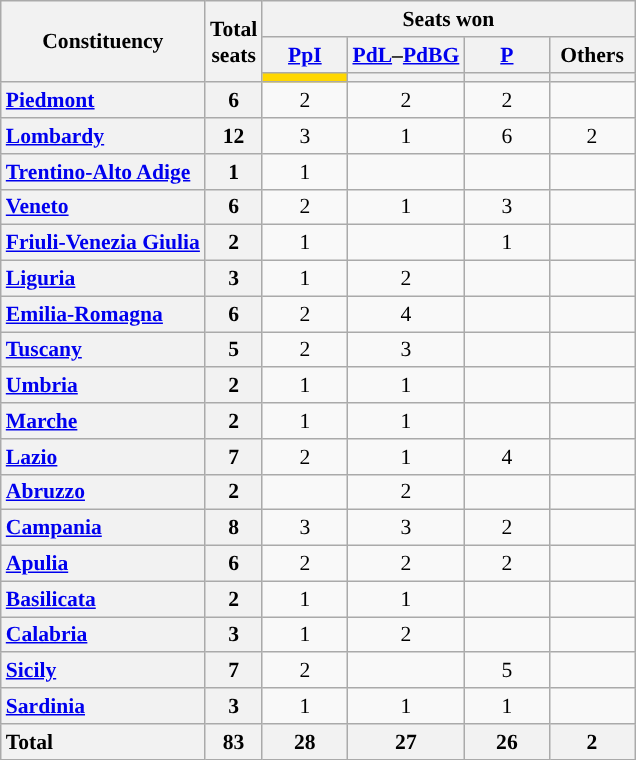<table class="wikitable" style="text-align:center; font-size: 0.9em">
<tr>
<th rowspan="3">Constituency</th>
<th rowspan="3">Total<br>seats</th>
<th colspan="4">Seats won</th>
</tr>
<tr>
<th class="unsortable" style="width:50px;"><a href='#'>PpI</a></th>
<th class="unsortable" style="width:50px;"><a href='#'>PdL</a>–<a href='#'>PdBG</a></th>
<th class="unsortable" style="width:50px;"><a href='#'>P</a></th>
<th class="unsortable" style="width:50px;">Others</th>
</tr>
<tr>
<th style="background:gold;"></th>
<th style="background:"></th>
<th style="background:"></th>
<th style="background:"></th>
</tr>
<tr>
<th style="text-align: left;"><a href='#'>Piedmont</a></th>
<th>6</th>
<td>2</td>
<td>2</td>
<td>2</td>
<td></td>
</tr>
<tr>
<th style="text-align: left;"><a href='#'>Lombardy</a></th>
<th>12</th>
<td>3</td>
<td>1</td>
<td>6</td>
<td>2</td>
</tr>
<tr>
<th style="text-align: left;"><a href='#'>Trentino-Alto Adige</a></th>
<th>1</th>
<td>1</td>
<td></td>
<td></td>
<td></td>
</tr>
<tr>
<th style="text-align: left;"><a href='#'>Veneto</a></th>
<th>6</th>
<td>2</td>
<td>1</td>
<td>3</td>
<td></td>
</tr>
<tr>
<th style="text-align: left;"><a href='#'>Friuli-Venezia Giulia</a></th>
<th>2</th>
<td>1</td>
<td></td>
<td>1</td>
<td></td>
</tr>
<tr>
<th style="text-align: left;"><a href='#'>Liguria</a></th>
<th>3</th>
<td>1</td>
<td>2</td>
<td></td>
<td></td>
</tr>
<tr>
<th style="text-align: left;"><a href='#'>Emilia-Romagna</a></th>
<th>6</th>
<td>2</td>
<td>4</td>
<td></td>
<td></td>
</tr>
<tr>
<th style="text-align: left;"><a href='#'>Tuscany</a></th>
<th>5</th>
<td>2</td>
<td>3</td>
<td></td>
<td></td>
</tr>
<tr>
<th style="text-align: left;"><a href='#'>Umbria</a></th>
<th>2</th>
<td>1</td>
<td>1</td>
<td></td>
<td></td>
</tr>
<tr>
<th style="text-align: left;"><a href='#'>Marche</a></th>
<th>2</th>
<td>1</td>
<td>1</td>
<td></td>
<td></td>
</tr>
<tr>
<th style="text-align: left;"><a href='#'>Lazio</a></th>
<th>7</th>
<td>2</td>
<td>1</td>
<td>4</td>
<td></td>
</tr>
<tr>
<th style="text-align: left;"><a href='#'>Abruzzo</a></th>
<th>2</th>
<td></td>
<td>2</td>
<td></td>
<td></td>
</tr>
<tr>
<th style="text-align: left;"><a href='#'>Campania</a></th>
<th>8</th>
<td>3</td>
<td>3</td>
<td>2</td>
<td></td>
</tr>
<tr>
<th style="text-align: left;"><a href='#'>Apulia</a></th>
<th>6</th>
<td>2</td>
<td>2</td>
<td>2</td>
<td></td>
</tr>
<tr>
<th style="text-align: left;"><a href='#'>Basilicata</a></th>
<th>2</th>
<td>1</td>
<td>1</td>
<td></td>
<td></td>
</tr>
<tr>
<th style="text-align: left;"><a href='#'>Calabria</a></th>
<th>3</th>
<td>1</td>
<td>2</td>
<td></td>
<td></td>
</tr>
<tr>
<th style="text-align: left;"><a href='#'>Sicily</a></th>
<th>7</th>
<td>2</td>
<td></td>
<td>5</td>
<td></td>
</tr>
<tr>
<th style="text-align: left;"><a href='#'>Sardinia</a></th>
<th>3</th>
<td>1</td>
<td>1</td>
<td>1</td>
<td></td>
</tr>
<tr>
<th style="text-align: left;">Total</th>
<th>83</th>
<th>28</th>
<th>27</th>
<th>26</th>
<th>2</th>
</tr>
</table>
